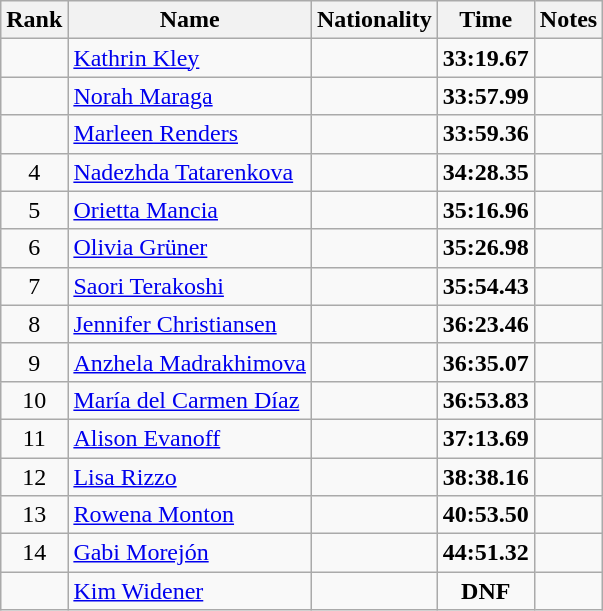<table class="wikitable sortable" style="text-align:center">
<tr>
<th>Rank</th>
<th>Name</th>
<th>Nationality</th>
<th>Time</th>
<th>Notes</th>
</tr>
<tr>
<td></td>
<td align=left><a href='#'>Kathrin Kley</a></td>
<td align=left></td>
<td><strong>33:19.67</strong></td>
<td></td>
</tr>
<tr>
<td></td>
<td align=left><a href='#'>Norah Maraga</a></td>
<td align=left></td>
<td><strong>33:57.99</strong></td>
<td></td>
</tr>
<tr>
<td></td>
<td align=left><a href='#'>Marleen Renders</a></td>
<td align=left></td>
<td><strong>33:59.36</strong></td>
<td></td>
</tr>
<tr>
<td>4</td>
<td align=left><a href='#'>Nadezhda Tatarenkova</a></td>
<td align=left></td>
<td><strong>34:28.35</strong></td>
<td></td>
</tr>
<tr>
<td>5</td>
<td align=left><a href='#'>Orietta Mancia</a></td>
<td align=left></td>
<td><strong>35:16.96</strong></td>
<td></td>
</tr>
<tr>
<td>6</td>
<td align=left><a href='#'>Olivia Grüner</a></td>
<td align=left></td>
<td><strong>35:26.98</strong></td>
<td></td>
</tr>
<tr>
<td>7</td>
<td align=left><a href='#'>Saori Terakoshi</a></td>
<td align=left></td>
<td><strong>35:54.43</strong></td>
<td></td>
</tr>
<tr>
<td>8</td>
<td align=left><a href='#'>Jennifer Christiansen</a></td>
<td align=left></td>
<td><strong>36:23.46</strong></td>
<td></td>
</tr>
<tr>
<td>9</td>
<td align=left><a href='#'>Anzhela Madrakhimova</a></td>
<td align=left></td>
<td><strong>36:35.07</strong></td>
<td></td>
</tr>
<tr>
<td>10</td>
<td align=left><a href='#'>María del Carmen Díaz</a></td>
<td align=left></td>
<td><strong>36:53.83</strong></td>
<td></td>
</tr>
<tr>
<td>11</td>
<td align=left><a href='#'>Alison Evanoff</a></td>
<td align=left></td>
<td><strong>37:13.69</strong></td>
<td></td>
</tr>
<tr>
<td>12</td>
<td align=left><a href='#'>Lisa Rizzo</a></td>
<td align=left></td>
<td><strong>38:38.16</strong></td>
<td></td>
</tr>
<tr>
<td>13</td>
<td align=left><a href='#'>Rowena Monton</a></td>
<td align=left></td>
<td><strong>40:53.50</strong></td>
<td></td>
</tr>
<tr>
<td>14</td>
<td align=left><a href='#'>Gabi Morejón</a></td>
<td align=left></td>
<td><strong>44:51.32</strong></td>
<td></td>
</tr>
<tr>
<td></td>
<td align=left><a href='#'>Kim Widener</a></td>
<td align=left></td>
<td><strong>DNF</strong></td>
<td></td>
</tr>
</table>
